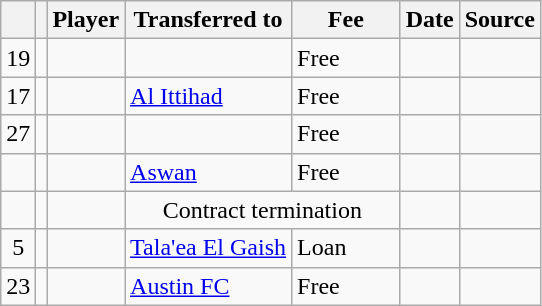<table class="wikitable plainrowheaders sortable">
<tr>
<th></th>
<th></th>
<th scope=col>Player</th>
<th>Transferred to</th>
<th !scope=col; style="width: 65px;">Fee</th>
<th scope=col>Date</th>
<th scope=col>Source</th>
</tr>
<tr>
<td align=center>19</td>
<td align=center></td>
<td></td>
<td></td>
<td>Free</td>
<td></td>
<td></td>
</tr>
<tr>
<td align=center>17</td>
<td align=center></td>
<td></td>
<td> <a href='#'>Al Ittihad</a></td>
<td>Free</td>
<td></td>
<td></td>
</tr>
<tr>
<td align=center>27</td>
<td align=center></td>
<td></td>
<td></td>
<td>Free</td>
<td></td>
<td></td>
</tr>
<tr>
<td align=center></td>
<td align=center></td>
<td></td>
<td> <a href='#'>Aswan</a></td>
<td>Free</td>
<td></td>
<td></td>
</tr>
<tr>
<td align=center></td>
<td align=center></td>
<td></td>
<td colspan=2 align=center>Contract termination</td>
<td></td>
<td></td>
</tr>
<tr>
<td align=center>5</td>
<td align=center></td>
<td></td>
<td> <a href='#'>Tala'ea El Gaish</a></td>
<td>Loan</td>
<td></td>
<td></td>
</tr>
<tr>
<td align=center>23</td>
<td align=center></td>
<td></td>
<td> <a href='#'>Austin FC</a></td>
<td>Free</td>
<td></td>
<td></td>
</tr>
</table>
